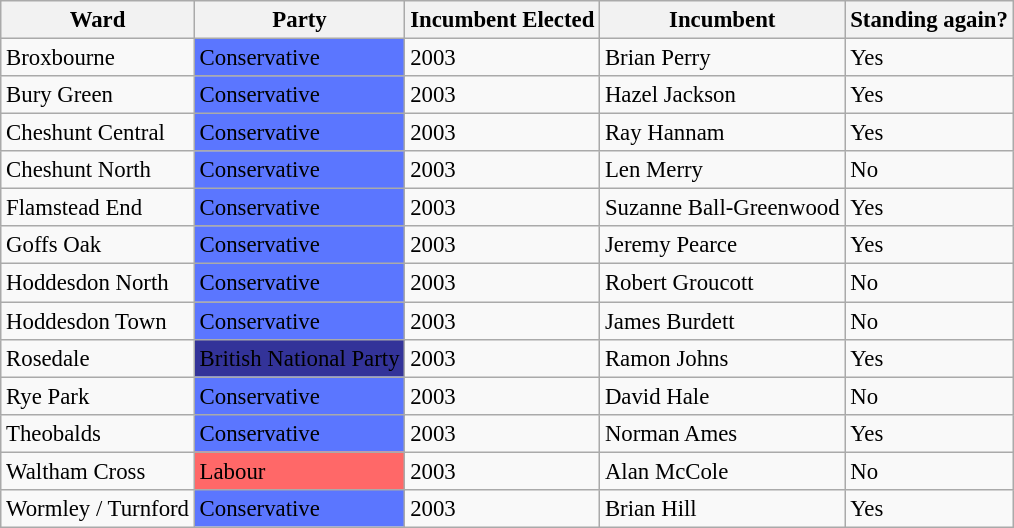<table class="wikitable" style="font-size: 95%;">
<tr>
<th>Ward</th>
<th>Party</th>
<th>Incumbent Elected</th>
<th>Incumbent</th>
<th>Standing again?</th>
</tr>
<tr>
<td>Broxbourne</td>
<td bgcolor="5B76FF">Conservative</td>
<td>2003</td>
<td>Brian Perry</td>
<td>Yes</td>
</tr>
<tr>
<td>Bury Green</td>
<td bgcolor="5B76FF">Conservative</td>
<td>2003</td>
<td>Hazel Jackson</td>
<td>Yes</td>
</tr>
<tr>
<td>Cheshunt Central</td>
<td bgcolor="5B76FF">Conservative</td>
<td>2003</td>
<td>Ray Hannam</td>
<td>Yes</td>
</tr>
<tr>
<td>Cheshunt North</td>
<td bgcolor="5B76FF">Conservative</td>
<td>2003</td>
<td>Len Merry</td>
<td>No</td>
</tr>
<tr>
<td>Flamstead End</td>
<td bgcolor="5B76FF">Conservative</td>
<td>2003</td>
<td>Suzanne Ball-Greenwood</td>
<td>Yes</td>
</tr>
<tr>
<td>Goffs Oak</td>
<td bgcolor="5B76FF">Conservative</td>
<td>2003</td>
<td>Jeremy Pearce</td>
<td>Yes</td>
</tr>
<tr>
<td>Hoddesdon North</td>
<td bgcolor="5B76FF">Conservative</td>
<td>2003</td>
<td>Robert Groucott</td>
<td>No</td>
</tr>
<tr>
<td>Hoddesdon Town</td>
<td bgcolor="5B76FF">Conservative</td>
<td>2003</td>
<td>James Burdett</td>
<td>No</td>
</tr>
<tr>
<td>Rosedale</td>
<td bgcolor="333399">British National Party</td>
<td>2003</td>
<td>Ramon Johns</td>
<td>Yes</td>
</tr>
<tr>
<td>Rye Park</td>
<td bgcolor="5B76FF">Conservative</td>
<td>2003</td>
<td>David Hale</td>
<td>No</td>
</tr>
<tr>
<td>Theobalds</td>
<td bgcolor="5B76FF">Conservative</td>
<td>2003</td>
<td>Norman Ames</td>
<td>Yes</td>
</tr>
<tr>
<td>Waltham Cross</td>
<td bgcolor="FF6868">Labour</td>
<td>2003</td>
<td>Alan McCole</td>
<td>No</td>
</tr>
<tr>
<td>Wormley / Turnford</td>
<td bgcolor="5B76FF">Conservative</td>
<td>2003</td>
<td>Brian Hill</td>
<td>Yes</td>
</tr>
</table>
